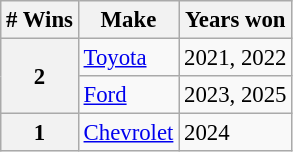<table class="wikitable" style="font-size: 95%;">
<tr>
<th># Wins</th>
<th>Make</th>
<th>Years won</th>
</tr>
<tr>
<th rowspan="2">2</th>
<td> <a href='#'>Toyota</a></td>
<td>2021, 2022</td>
</tr>
<tr>
<td> <a href='#'>Ford</a></td>
<td>2023, 2025</td>
</tr>
<tr>
<th>1</th>
<td> <a href='#'>Chevrolet</a></td>
<td>2024</td>
</tr>
</table>
